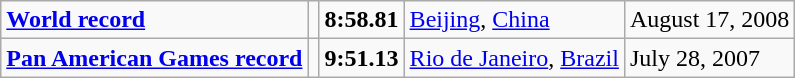<table class="wikitable">
<tr>
<td><strong><a href='#'>World record</a></strong></td>
<td></td>
<td><strong>8:58.81</strong></td>
<td><a href='#'>Beijing</a>, <a href='#'>China</a></td>
<td>August 17, 2008</td>
</tr>
<tr>
<td><strong><a href='#'>Pan American Games record</a></strong></td>
<td></td>
<td><strong>9:51.13</strong></td>
<td><a href='#'>Rio de Janeiro</a>, <a href='#'>Brazil</a></td>
<td>July 28, 2007</td>
</tr>
</table>
